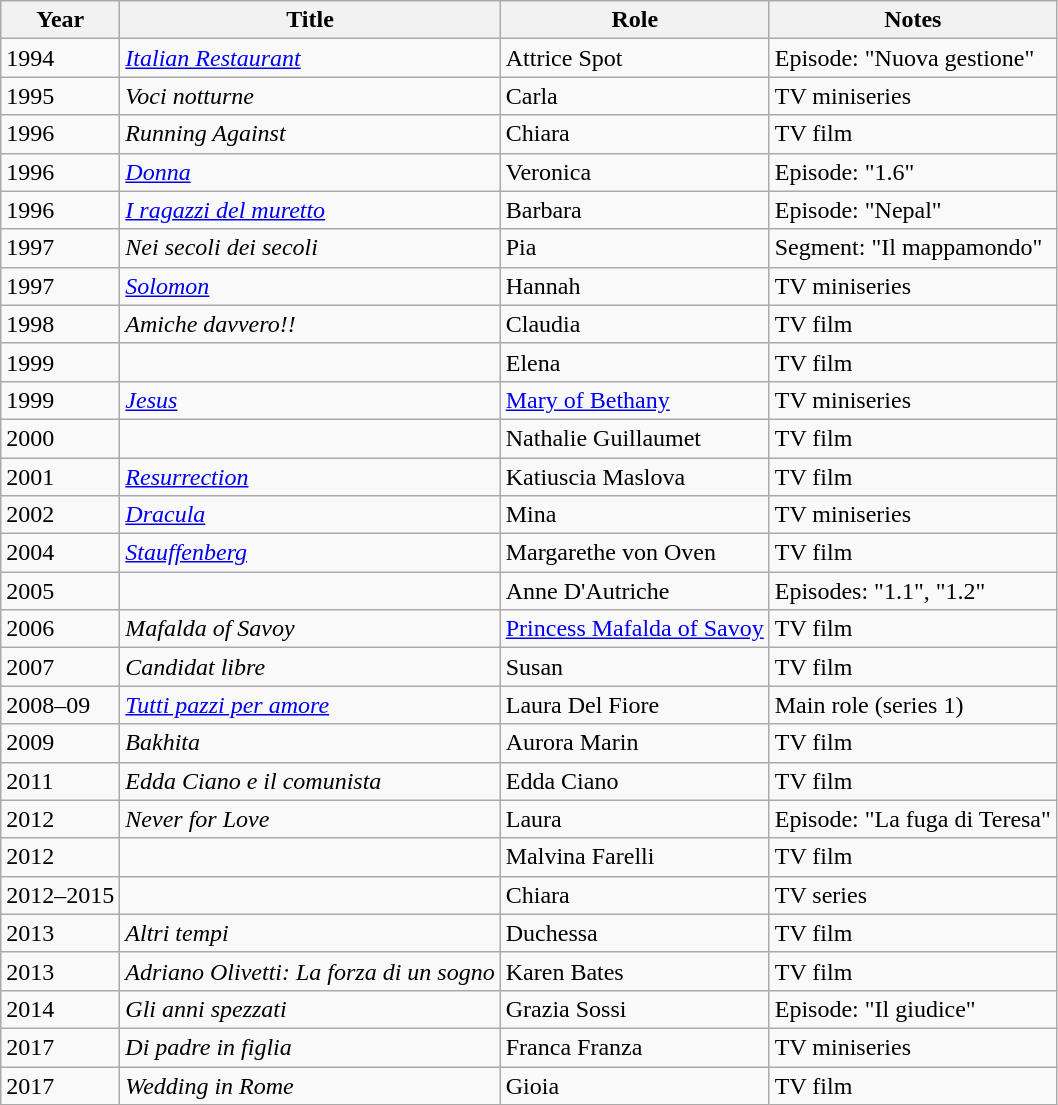<table class="wikitable sortable">
<tr>
<th>Year</th>
<th>Title</th>
<th>Role</th>
<th class="unsortable">Notes</th>
</tr>
<tr>
<td>1994</td>
<td><em><a href='#'>Italian Restaurant</a></em></td>
<td>Attrice Spot</td>
<td>Episode: "Nuova gestione"</td>
</tr>
<tr>
<td>1995</td>
<td><em>Voci notturne</em></td>
<td>Carla</td>
<td>TV miniseries</td>
</tr>
<tr>
<td>1996</td>
<td><em>Running Against</em></td>
<td>Chiara</td>
<td>TV film</td>
</tr>
<tr>
<td>1996</td>
<td><em><a href='#'>Donna</a></em></td>
<td>Veronica</td>
<td>Episode: "1.6"</td>
</tr>
<tr>
<td>1996</td>
<td><em><a href='#'>I ragazzi del muretto</a></em></td>
<td>Barbara</td>
<td>Episode: "Nepal"</td>
</tr>
<tr>
<td>1997</td>
<td><em>Nei secoli dei secoli</em></td>
<td>Pia</td>
<td>Segment: "Il mappamondo"</td>
</tr>
<tr>
<td>1997</td>
<td><em><a href='#'>Solomon</a></em></td>
<td>Hannah</td>
<td>TV miniseries</td>
</tr>
<tr>
<td>1998</td>
<td><em>Amiche davvero!!</em></td>
<td>Claudia</td>
<td>TV film</td>
</tr>
<tr>
<td>1999</td>
<td><em></em></td>
<td>Elena</td>
<td>TV film</td>
</tr>
<tr>
<td>1999</td>
<td><em><a href='#'>Jesus</a></em></td>
<td><a href='#'>Mary of Bethany</a></td>
<td>TV miniseries</td>
</tr>
<tr>
<td>2000</td>
<td><em></em></td>
<td>Nathalie Guillaumet</td>
<td>TV film</td>
</tr>
<tr>
<td>2001</td>
<td><em><a href='#'>Resurrection</a></em></td>
<td>Katiuscia Maslova</td>
<td>TV film</td>
</tr>
<tr>
<td>2002</td>
<td><em><a href='#'>Dracula</a></em></td>
<td>Mina</td>
<td>TV miniseries</td>
</tr>
<tr>
<td>2004</td>
<td><em><a href='#'>Stauffenberg</a></em></td>
<td>Margarethe von Oven</td>
<td>TV film</td>
</tr>
<tr>
<td>2005</td>
<td><em></em></td>
<td>Anne D'Autriche</td>
<td>Episodes: "1.1", "1.2"</td>
</tr>
<tr>
<td>2006</td>
<td><em>Mafalda of Savoy</em></td>
<td><a href='#'>Princess Mafalda of Savoy</a></td>
<td>TV film</td>
</tr>
<tr>
<td>2007</td>
<td><em>Candidat libre</em></td>
<td>Susan</td>
<td>TV film</td>
</tr>
<tr>
<td>2008–09</td>
<td><em><a href='#'>Tutti pazzi per amore</a></em></td>
<td>Laura Del Fiore</td>
<td>Main role (series 1)</td>
</tr>
<tr>
<td>2009</td>
<td><em>Bakhita</em></td>
<td>Aurora Marin</td>
<td>TV film</td>
</tr>
<tr>
<td>2011</td>
<td><em>Edda Ciano e il comunista</em></td>
<td>Edda Ciano</td>
<td>TV film</td>
</tr>
<tr>
<td>2012</td>
<td><em>Never for Love</em></td>
<td>Laura</td>
<td>Episode: "La fuga di Teresa"</td>
</tr>
<tr>
<td>2012</td>
<td><em></em></td>
<td>Malvina Farelli</td>
<td>TV film</td>
</tr>
<tr>
<td>2012–2015</td>
<td><em></em></td>
<td>Chiara</td>
<td>TV series</td>
</tr>
<tr>
<td>2013</td>
<td><em>Altri tempi</em></td>
<td>Duchessa</td>
<td>TV film</td>
</tr>
<tr>
<td>2013</td>
<td><em>Adriano Olivetti: La forza di un sogno</em></td>
<td>Karen Bates</td>
<td>TV film</td>
</tr>
<tr>
<td>2014</td>
<td><em>Gli anni spezzati</em></td>
<td>Grazia Sossi</td>
<td>Episode: "Il giudice"</td>
</tr>
<tr>
<td>2017</td>
<td><em>Di padre in figlia</em></td>
<td>Franca Franza</td>
<td>TV miniseries</td>
</tr>
<tr>
<td>2017</td>
<td><em>Wedding in Rome</em></td>
<td>Gioia</td>
<td>TV film</td>
</tr>
</table>
